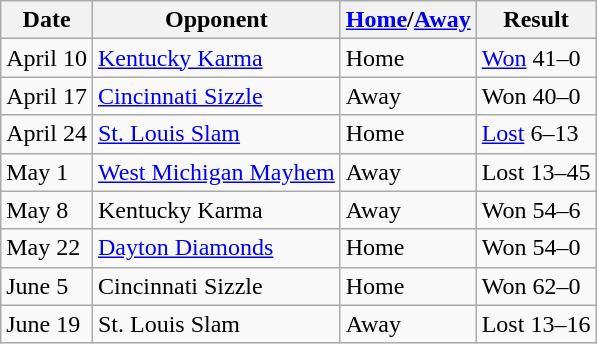<table class="wikitable">
<tr>
<th>Date</th>
<th>Opponent</th>
<th><a href='#'>Home</a>/<a href='#'>Away</a></th>
<th>Result</th>
</tr>
<tr>
<td>April 10</td>
<td><a href='#'>Kentucky Karma</a></td>
<td>Home</td>
<td><a href='#'>Won</a> 41–0</td>
</tr>
<tr>
<td>April 17</td>
<td><a href='#'>Cincinnati Sizzle</a></td>
<td>Away</td>
<td>Won 40–0</td>
</tr>
<tr>
<td>April 24</td>
<td><a href='#'>St. Louis Slam</a></td>
<td>Home</td>
<td><a href='#'>Lost</a> 6–13</td>
</tr>
<tr>
<td>May 1</td>
<td><a href='#'>West Michigan Mayhem</a></td>
<td>Away</td>
<td>Lost 13–45</td>
</tr>
<tr>
<td>May 8</td>
<td>Kentucky Karma</td>
<td>Away</td>
<td>Won 54–6</td>
</tr>
<tr>
<td>May 22</td>
<td><a href='#'>Dayton Diamonds</a></td>
<td>Home</td>
<td>Won 54–0</td>
</tr>
<tr>
<td>June 5</td>
<td>Cincinnati Sizzle</td>
<td>Home</td>
<td>Won 62–0</td>
</tr>
<tr>
<td>June 19</td>
<td>St. Louis Slam</td>
<td>Away</td>
<td>Lost 13–16</td>
</tr>
</table>
